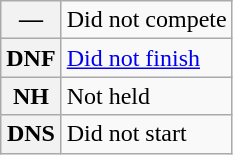<table class="wikitable">
<tr>
<th scope="row">—</th>
<td>Did not compete</td>
</tr>
<tr>
<th scope="row">DNF</th>
<td><a href='#'>Did not finish</a></td>
</tr>
<tr>
<th scope="row">NH</th>
<td>Not held</td>
</tr>
<tr>
<th scope="row">DNS</th>
<td>Did not start</td>
</tr>
</table>
